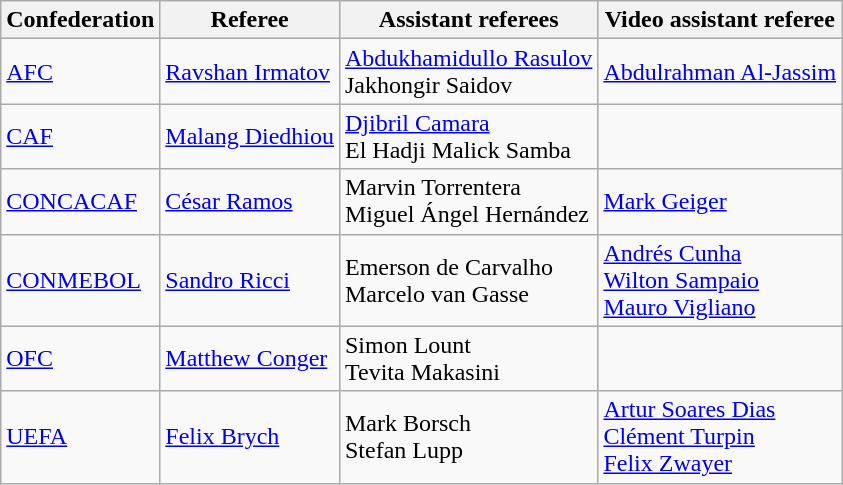<table class="wikitable">
<tr>
<th>Confederation</th>
<th>Referee</th>
<th>Assistant referees</th>
<th>Video assistant referee</th>
</tr>
<tr>
<td><a href='#'>AFC</a></td>
<td> <a href='#'>Ravshan Irmatov</a></td>
<td> <a href='#'>Abdukhamidullo Rasulov</a><br> Jakhongir Saidov</td>
<td> <a href='#'>Abdulrahman Al-Jassim</a></td>
</tr>
<tr>
<td><a href='#'>CAF</a></td>
<td> <a href='#'>Malang Diedhiou</a></td>
<td> <a href='#'>Djibril Camara</a><br> El Hadji Malick Samba</td>
<td></td>
</tr>
<tr>
<td><a href='#'>CONCACAF</a></td>
<td> <a href='#'>César Ramos</a></td>
<td> Marvin Torrentera<br> Miguel Ángel Hernández</td>
<td> <a href='#'>Mark Geiger</a></td>
</tr>
<tr>
<td><a href='#'>CONMEBOL</a></td>
<td> <a href='#'>Sandro Ricci</a></td>
<td> Emerson de Carvalho<br> Marcelo van Gasse</td>
<td> <a href='#'>Andrés Cunha</a><br> <a href='#'>Wilton Sampaio</a><br> <a href='#'>Mauro Vigliano</a></td>
</tr>
<tr>
<td><a href='#'>OFC</a></td>
<td> <a href='#'>Matthew Conger</a></td>
<td> Simon Lount<br> Tevita Makasini</td>
<td></td>
</tr>
<tr>
<td><a href='#'>UEFA</a></td>
<td> <a href='#'>Felix Brych</a></td>
<td> Mark Borsch<br> Stefan Lupp</td>
<td> <a href='#'>Artur Soares Dias</a><br> <a href='#'>Clément Turpin</a><br> <a href='#'>Felix Zwayer</a></td>
</tr>
</table>
